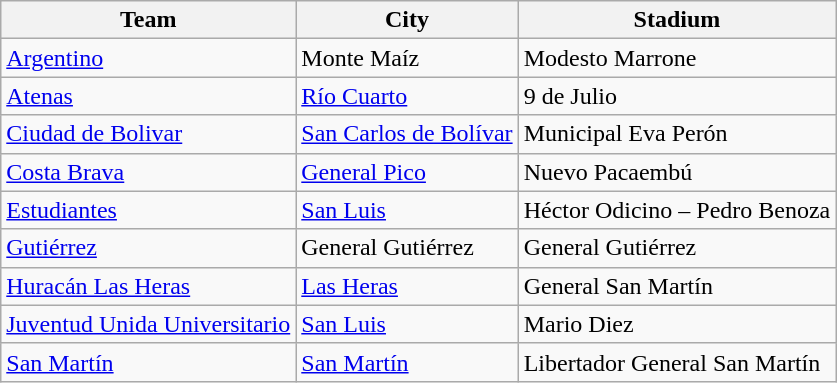<table class="wikitable sortable">
<tr>
<th>Team</th>
<th>City</th>
<th>Stadium</th>
</tr>
<tr>
<td> <a href='#'>Argentino</a></td>
<td>Monte Maíz</td>
<td>Modesto Marrone</td>
</tr>
<tr>
<td> <a href='#'>Atenas</a></td>
<td><a href='#'>Río Cuarto</a></td>
<td>9 de Julio</td>
</tr>
<tr>
<td> <a href='#'>Ciudad de Bolivar</a></td>
<td><a href='#'>San Carlos de Bolívar</a></td>
<td>Municipal Eva Perón</td>
</tr>
<tr>
<td> <a href='#'>Costa Brava</a></td>
<td><a href='#'>General Pico</a></td>
<td>Nuevo Pacaembú</td>
</tr>
<tr>
<td> <a href='#'>Estudiantes</a></td>
<td><a href='#'>San Luis</a></td>
<td>Héctor Odicino – Pedro Benoza</td>
</tr>
<tr>
<td> <a href='#'>Gutiérrez</a></td>
<td>General Gutiérrez</td>
<td>General Gutiérrez</td>
</tr>
<tr>
<td> <a href='#'>Huracán Las Heras</a></td>
<td><a href='#'>Las Heras</a></td>
<td>General San Martín</td>
</tr>
<tr>
<td> <a href='#'>Juventud Unida Universitario</a></td>
<td><a href='#'>San Luis</a></td>
<td>Mario Diez</td>
</tr>
<tr>
<td> <a href='#'>San Martín</a></td>
<td><a href='#'>San Martín</a></td>
<td>Libertador General San Martín</td>
</tr>
</table>
